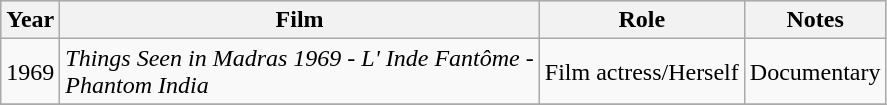<table class="wikitable sortable">
<tr style="background:#ccc; text-align:center;">
<th>Year</th>
<th>Film</th>
<th>Role</th>
<th>Notes</th>
</tr>
<tr>
<td>1969</td>
<td><em>Things Seen in Madras 1969 - L' Inde Fantôme -<br> Phantom India</em></td>
<td>Film actress/Herself</td>
<td>Documentary</td>
</tr>
<tr>
</tr>
</table>
